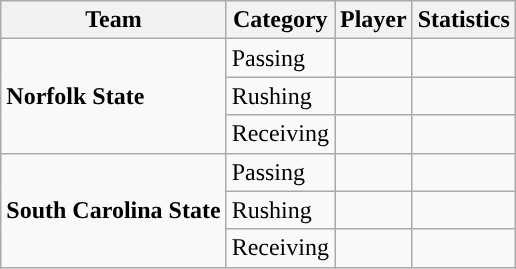<table class="wikitable" style="float: right;">
<tr>
<th>Team</th>
<th>Category</th>
<th>Player</th>
<th>Statistics</th>
</tr>
<tr>
<td rowspan=3><strong>Norfolk State</strong></td>
<td>Passing</td>
<td></td>
<td></td>
</tr>
<tr>
<td>Rushing</td>
<td></td>
<td></td>
</tr>
<tr>
<td>Receiving</td>
<td></td>
<td></td>
</tr>
<tr>
<td rowspan=3><strong>South Carolina State</strong></td>
<td>Passing</td>
<td></td>
<td></td>
</tr>
<tr>
<td>Rushing</td>
<td></td>
<td></td>
</tr>
<tr>
<td>Receiving</td>
<td></td>
<td></td>
</tr>
</table>
